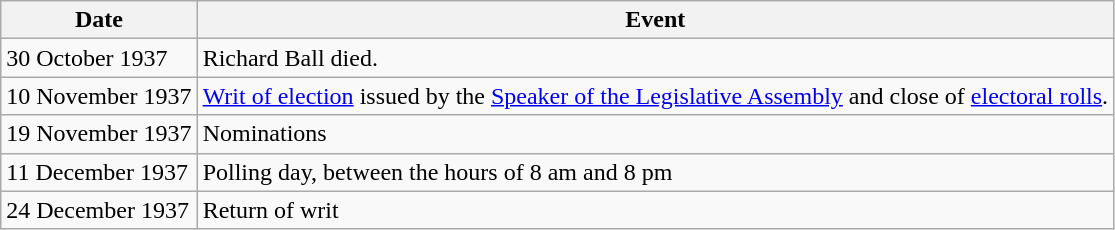<table class="wikitable">
<tr>
<th>Date</th>
<th>Event</th>
</tr>
<tr>
<td>30 October 1937</td>
<td>Richard Ball died.</td>
</tr>
<tr>
<td>10 November 1937</td>
<td><a href='#'>Writ of election</a> issued by the <a href='#'>Speaker of the Legislative Assembly</a>  and close of <a href='#'>electoral rolls</a>.</td>
</tr>
<tr>
<td>19 November 1937</td>
<td>Nominations</td>
</tr>
<tr>
<td>11 December 1937</td>
<td>Polling day, between the hours of 8 am and 8 pm</td>
</tr>
<tr>
<td>24 December 1937</td>
<td>Return of writ</td>
</tr>
</table>
